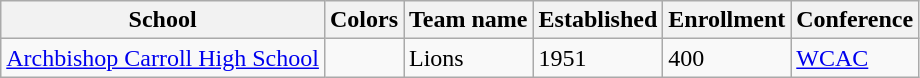<table class="wikitable">
<tr>
<th>School</th>
<th>Colors</th>
<th>Team name</th>
<th>Established</th>
<th>Enrollment</th>
<th>Conference</th>
</tr>
<tr>
<td><a href='#'>Archbishop Carroll High School</a></td>
<td></td>
<td>Lions</td>
<td>1951</td>
<td>400</td>
<td><a href='#'>WCAC</a></td>
</tr>
</table>
